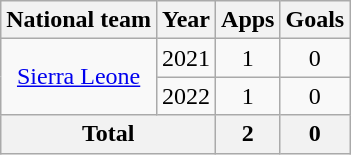<table class=wikitable style="text-align: center;">
<tr>
<th>National team</th>
<th>Year</th>
<th>Apps</th>
<th>Goals</th>
</tr>
<tr>
<td rowspan=2><a href='#'>Sierra Leone</a></td>
<td>2021</td>
<td>1</td>
<td>0</td>
</tr>
<tr>
<td>2022</td>
<td>1</td>
<td>0</td>
</tr>
<tr>
<th colspan=2>Total</th>
<th>2</th>
<th>0</th>
</tr>
</table>
